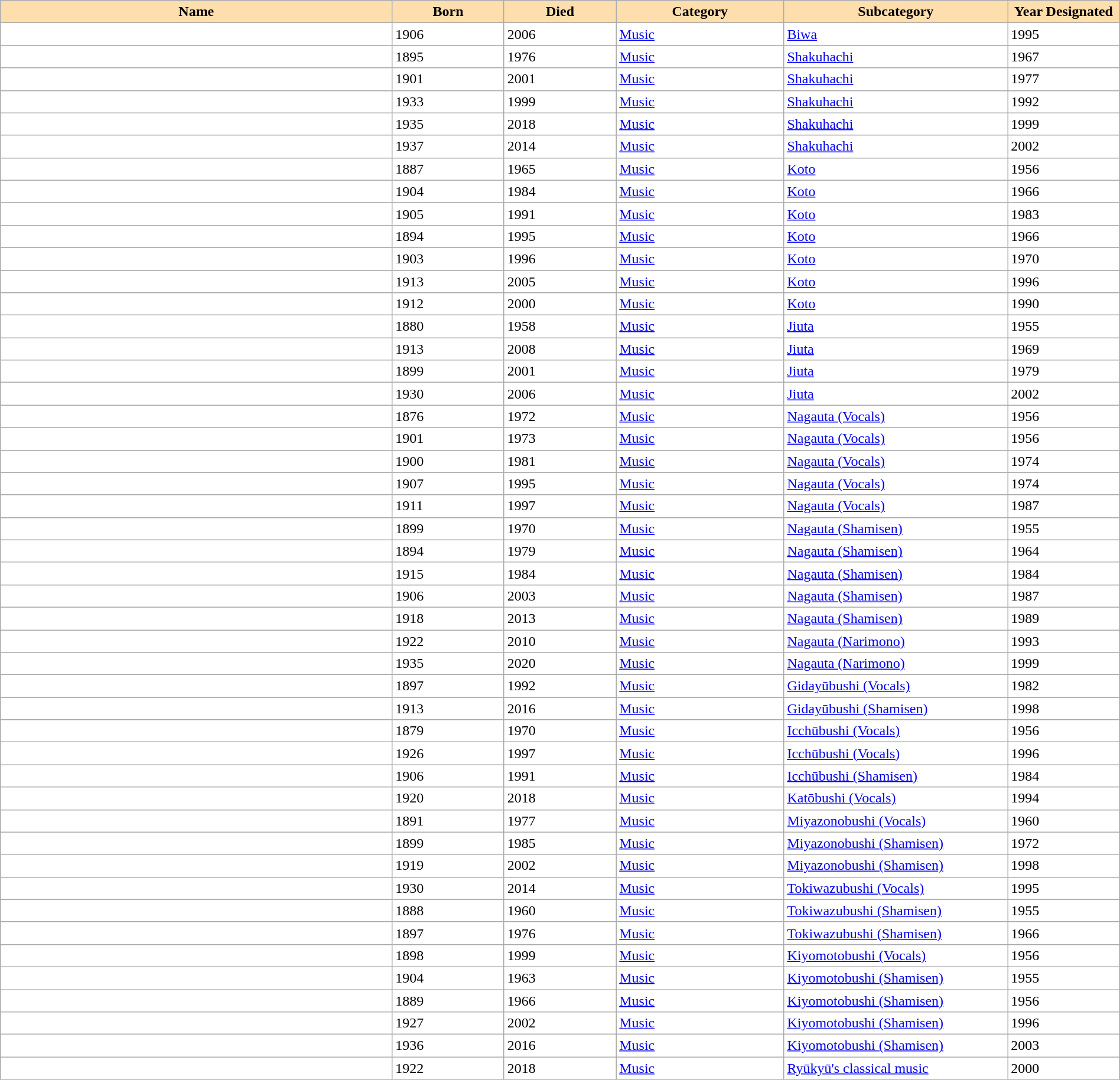<table class="wikitable sortable"  width="100%" style="background:#ffffff;">
<tr>
<th width="35%" align="left" style="background:#ffdead;">Name</th>
<th width="10%" align="left" style="background:#ffdead;">Born</th>
<th width="10%" align="left" style="background:#ffdead;">Died</th>
<th width="15%" align="left" style="background:#ffdead;">Category</th>
<th width="20%" align="left" style="background:#ffdead;">Subcategory</th>
<th width="10%" align="left" style="background:#ffdead;">Year Designated</th>
</tr>
<tr>
<td></td>
<td>1906</td>
<td>2006</td>
<td><a href='#'>Music</a></td>
<td><a href='#'>Biwa</a></td>
<td>1995</td>
</tr>
<tr>
<td></td>
<td>1895</td>
<td>1976</td>
<td><a href='#'>Music</a></td>
<td><a href='#'>Shakuhachi</a></td>
<td>1967</td>
</tr>
<tr>
<td></td>
<td>1901</td>
<td>2001</td>
<td><a href='#'>Music</a></td>
<td><a href='#'>Shakuhachi</a></td>
<td>1977</td>
</tr>
<tr>
<td></td>
<td>1933</td>
<td>1999</td>
<td><a href='#'>Music</a></td>
<td><a href='#'>Shakuhachi</a></td>
<td>1992</td>
</tr>
<tr>
<td></td>
<td>1935</td>
<td>2018</td>
<td><a href='#'>Music</a></td>
<td><a href='#'>Shakuhachi</a></td>
<td>1999</td>
</tr>
<tr>
<td></td>
<td>1937</td>
<td>2014</td>
<td><a href='#'>Music</a></td>
<td><a href='#'>Shakuhachi</a></td>
<td>2002</td>
</tr>
<tr>
<td></td>
<td>1887</td>
<td>1965</td>
<td><a href='#'>Music</a></td>
<td><a href='#'>Koto</a></td>
<td>1956</td>
</tr>
<tr>
<td></td>
<td>1904</td>
<td>1984</td>
<td><a href='#'>Music</a></td>
<td><a href='#'>Koto</a></td>
<td>1966</td>
</tr>
<tr>
<td></td>
<td>1905</td>
<td>1991</td>
<td><a href='#'>Music</a></td>
<td><a href='#'>Koto</a></td>
<td>1983</td>
</tr>
<tr>
<td></td>
<td>1894</td>
<td>1995</td>
<td><a href='#'>Music</a></td>
<td><a href='#'>Koto</a></td>
<td>1966</td>
</tr>
<tr>
<td></td>
<td>1903</td>
<td>1996</td>
<td><a href='#'>Music</a></td>
<td><a href='#'>Koto</a></td>
<td>1970</td>
</tr>
<tr>
<td></td>
<td>1913</td>
<td>2005</td>
<td><a href='#'>Music</a></td>
<td><a href='#'>Koto</a></td>
<td>1996</td>
</tr>
<tr>
<td></td>
<td>1912</td>
<td>2000</td>
<td><a href='#'>Music</a></td>
<td><a href='#'>Koto</a></td>
<td>1990</td>
</tr>
<tr>
<td></td>
<td>1880</td>
<td>1958</td>
<td><a href='#'>Music</a></td>
<td><a href='#'>Jiuta</a></td>
<td>1955</td>
</tr>
<tr>
<td></td>
<td>1913</td>
<td>2008</td>
<td><a href='#'>Music</a></td>
<td><a href='#'>Jiuta</a></td>
<td>1969</td>
</tr>
<tr>
<td></td>
<td>1899</td>
<td>2001</td>
<td><a href='#'>Music</a></td>
<td><a href='#'>Jiuta</a></td>
<td>1979</td>
</tr>
<tr>
<td></td>
<td>1930</td>
<td>2006</td>
<td><a href='#'>Music</a></td>
<td><a href='#'>Jiuta</a></td>
<td>2002</td>
</tr>
<tr>
<td></td>
<td>1876</td>
<td>1972</td>
<td><a href='#'>Music</a></td>
<td><a href='#'>Nagauta (Vocals)</a></td>
<td>1956</td>
</tr>
<tr>
<td></td>
<td>1901</td>
<td>1973</td>
<td><a href='#'>Music</a></td>
<td><a href='#'>Nagauta (Vocals)</a></td>
<td>1956</td>
</tr>
<tr>
<td></td>
<td>1900</td>
<td>1981</td>
<td><a href='#'>Music</a></td>
<td><a href='#'>Nagauta (Vocals)</a></td>
<td>1974</td>
</tr>
<tr>
<td></td>
<td>1907</td>
<td>1995</td>
<td><a href='#'>Music</a></td>
<td><a href='#'>Nagauta (Vocals)</a></td>
<td>1974</td>
</tr>
<tr>
<td></td>
<td>1911</td>
<td>1997</td>
<td><a href='#'>Music</a></td>
<td><a href='#'>Nagauta (Vocals)</a></td>
<td>1987</td>
</tr>
<tr>
<td></td>
<td>1899</td>
<td>1970</td>
<td><a href='#'>Music</a></td>
<td><a href='#'>Nagauta (Shamisen)</a></td>
<td>1955</td>
</tr>
<tr>
<td></td>
<td>1894</td>
<td>1979</td>
<td><a href='#'>Music</a></td>
<td><a href='#'>Nagauta (Shamisen)</a></td>
<td>1964</td>
</tr>
<tr>
<td></td>
<td>1915</td>
<td>1984</td>
<td><a href='#'>Music</a></td>
<td><a href='#'>Nagauta (Shamisen)</a></td>
<td>1984</td>
</tr>
<tr>
<td></td>
<td>1906</td>
<td>2003</td>
<td><a href='#'>Music</a></td>
<td><a href='#'>Nagauta (Shamisen)</a></td>
<td>1987</td>
</tr>
<tr>
<td></td>
<td>1918</td>
<td>2013</td>
<td><a href='#'>Music</a></td>
<td><a href='#'>Nagauta (Shamisen)</a></td>
<td>1989</td>
</tr>
<tr>
<td></td>
<td>1922</td>
<td>2010</td>
<td><a href='#'>Music</a></td>
<td><a href='#'>Nagauta (Narimono)</a></td>
<td>1993</td>
</tr>
<tr>
<td></td>
<td>1935</td>
<td>2020</td>
<td><a href='#'>Music</a></td>
<td><a href='#'>Nagauta (Narimono)</a></td>
<td>1999</td>
</tr>
<tr>
<td></td>
<td>1897</td>
<td>1992</td>
<td><a href='#'>Music</a></td>
<td><a href='#'>Gidayūbushi (Vocals)</a></td>
<td>1982</td>
</tr>
<tr>
<td></td>
<td>1913</td>
<td>2016</td>
<td><a href='#'>Music</a></td>
<td><a href='#'>Gidayūbushi (Shamisen)</a></td>
<td>1998</td>
</tr>
<tr>
<td></td>
<td>1879</td>
<td>1970</td>
<td><a href='#'>Music</a></td>
<td><a href='#'>Icchūbushi (Vocals)</a></td>
<td>1956</td>
</tr>
<tr>
<td></td>
<td>1926</td>
<td>1997</td>
<td><a href='#'>Music</a></td>
<td><a href='#'>Icchūbushi (Vocals)</a></td>
<td>1996</td>
</tr>
<tr>
<td></td>
<td>1906</td>
<td>1991</td>
<td><a href='#'>Music</a></td>
<td><a href='#'>Icchūbushi (Shamisen)</a></td>
<td>1984</td>
</tr>
<tr>
<td></td>
<td>1920</td>
<td>2018</td>
<td><a href='#'>Music</a></td>
<td><a href='#'>Katōbushi (Vocals)</a></td>
<td>1994</td>
</tr>
<tr>
<td></td>
<td>1891</td>
<td>1977</td>
<td><a href='#'>Music</a></td>
<td><a href='#'>Miyazonobushi (Vocals)</a></td>
<td>1960</td>
</tr>
<tr>
<td></td>
<td>1899</td>
<td>1985</td>
<td><a href='#'>Music</a></td>
<td><a href='#'>Miyazonobushi (Shamisen)</a></td>
<td>1972</td>
</tr>
<tr>
<td></td>
<td>1919</td>
<td>2002</td>
<td><a href='#'>Music</a></td>
<td><a href='#'>Miyazonobushi (Shamisen)</a></td>
<td>1998</td>
</tr>
<tr>
<td></td>
<td>1930</td>
<td>2014</td>
<td><a href='#'>Music</a></td>
<td><a href='#'>Tokiwazubushi (Vocals)</a></td>
<td>1995</td>
</tr>
<tr>
<td></td>
<td>1888</td>
<td>1960</td>
<td><a href='#'>Music</a></td>
<td><a href='#'>Tokiwazubushi (Shamisen)</a></td>
<td>1955</td>
</tr>
<tr>
<td></td>
<td>1897</td>
<td>1976</td>
<td><a href='#'>Music</a></td>
<td><a href='#'>Tokiwazubushi (Shamisen)</a></td>
<td>1966</td>
</tr>
<tr>
<td></td>
<td>1898</td>
<td>1999</td>
<td><a href='#'>Music</a></td>
<td><a href='#'>Kiyomotobushi (Vocals)</a></td>
<td>1956</td>
</tr>
<tr>
<td></td>
<td>1904</td>
<td>1963</td>
<td><a href='#'>Music</a></td>
<td><a href='#'>Kiyomotobushi (Shamisen)</a></td>
<td>1955</td>
</tr>
<tr>
<td></td>
<td>1889</td>
<td>1966</td>
<td><a href='#'>Music</a></td>
<td><a href='#'>Kiyomotobushi (Shamisen)</a></td>
<td>1956</td>
</tr>
<tr>
<td></td>
<td>1927</td>
<td>2002</td>
<td><a href='#'>Music</a></td>
<td><a href='#'>Kiyomotobushi (Shamisen)</a></td>
<td>1996</td>
</tr>
<tr>
<td></td>
<td>1936</td>
<td>2016</td>
<td><a href='#'>Music</a></td>
<td><a href='#'>Kiyomotobushi (Shamisen)</a></td>
<td>2003</td>
</tr>
<tr>
<td></td>
<td>1922</td>
<td>2018</td>
<td><a href='#'>Music</a></td>
<td><a href='#'>Ryūkyū's classical music</a></td>
<td>2000</td>
</tr>
</table>
